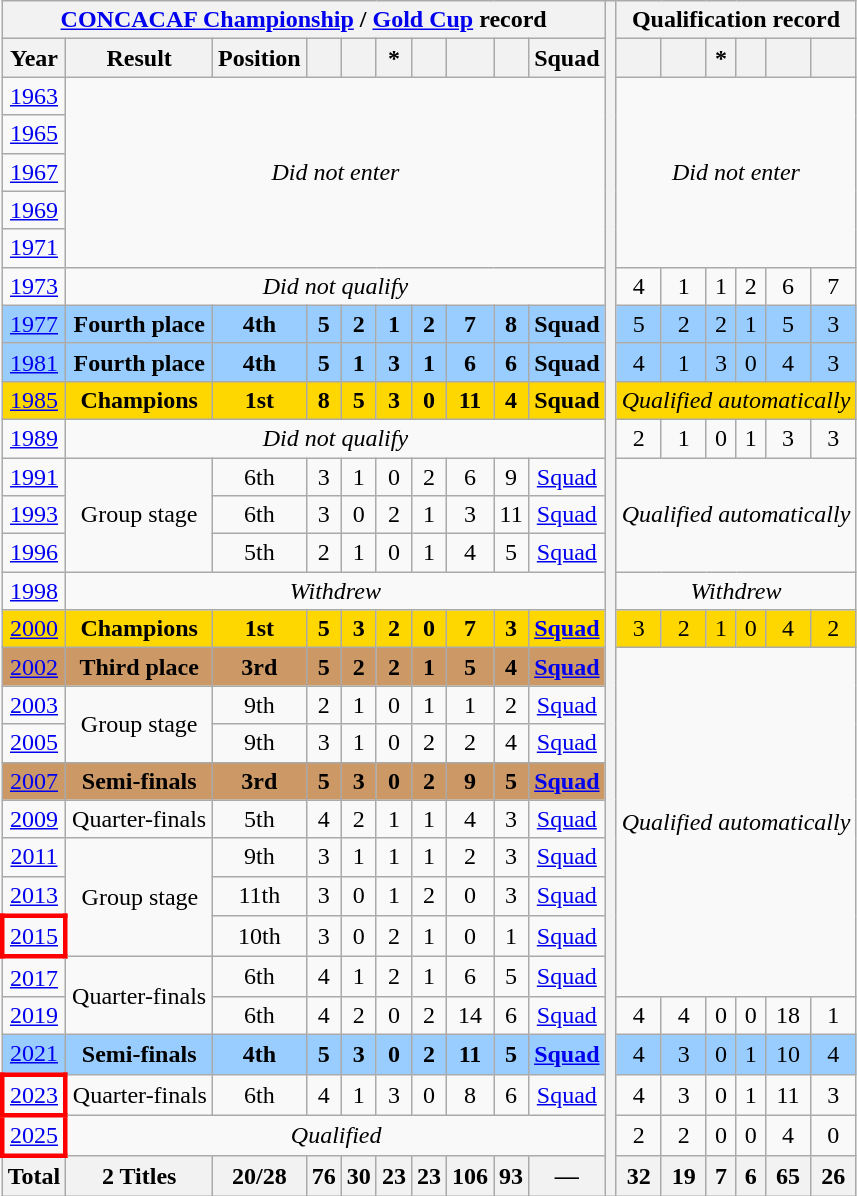<table class="wikitable" style="text-align: center;">
<tr>
<th colspan=10><a href='#'>CONCACAF Championship</a> / <a href='#'>Gold Cup</a> record</th>
<th rowspan=31></th>
<th colspan=6>Qualification record</th>
</tr>
<tr>
<th>Year</th>
<th>Result</th>
<th>Position</th>
<th></th>
<th></th>
<th>*</th>
<th></th>
<th></th>
<th></th>
<th>Squad</th>
<th></th>
<th></th>
<th>*</th>
<th></th>
<th></th>
<th></th>
</tr>
<tr>
<td> <a href='#'>1963</a></td>
<td colspan=9 rowspan=5><em>Did not enter</em></td>
<td colspan=6 rowspan=5><em>Did not enter</em></td>
</tr>
<tr>
<td> <a href='#'>1965</a></td>
</tr>
<tr>
<td> <a href='#'>1967</a></td>
</tr>
<tr>
<td> <a href='#'>1969</a></td>
</tr>
<tr>
<td> <a href='#'>1971</a></td>
</tr>
<tr>
<td> <a href='#'>1973</a></td>
<td colspan=9><em>Did not qualify</em></td>
<td>4</td>
<td>1</td>
<td>1</td>
<td>2</td>
<td>6</td>
<td>7</td>
</tr>
<tr style="background:#9acdff;">
<td> <a href='#'>1977</a></td>
<td><strong>Fourth place</strong></td>
<td><strong>4th</strong></td>
<td><strong>5</strong></td>
<td><strong>2</strong></td>
<td><strong>1</strong></td>
<td><strong>2</strong></td>
<td><strong>7</strong></td>
<td><strong>8</strong></td>
<td><strong>Squad</strong></td>
<td>5</td>
<td>2</td>
<td>2</td>
<td>1</td>
<td>5</td>
<td>3</td>
</tr>
<tr style="background:#9acdff;">
<td> <a href='#'>1981</a></td>
<td><strong>Fourth place</strong></td>
<td><strong>4th</strong></td>
<td><strong>5</strong></td>
<td><strong>1</strong></td>
<td><strong>3</strong></td>
<td><strong>1</strong></td>
<td><strong>6</strong></td>
<td><strong>6</strong></td>
<td><strong>Squad</strong></td>
<td>4</td>
<td>1</td>
<td>3</td>
<td>0</td>
<td>4</td>
<td>3</td>
</tr>
<tr style="background:gold;">
<td><a href='#'>1985</a></td>
<td><strong>Champions</strong></td>
<td><strong>1st</strong></td>
<td><strong>8</strong></td>
<td><strong>5</strong></td>
<td><strong>3</strong></td>
<td><strong>0</strong></td>
<td><strong>11</strong></td>
<td><strong>4</strong></td>
<td><strong>Squad</strong></td>
<td colspan=6><em>Qualified automatically</em></td>
</tr>
<tr>
<td><a href='#'>1989</a></td>
<td colspan=9><em>Did not qualify</em></td>
<td>2</td>
<td>1</td>
<td>0</td>
<td>1</td>
<td>3</td>
<td>3</td>
</tr>
<tr>
<td> <a href='#'>1991</a></td>
<td rowspan=3>Group stage</td>
<td>6th</td>
<td>3</td>
<td>1</td>
<td>0</td>
<td>2</td>
<td>6</td>
<td>9</td>
<td><a href='#'>Squad</a></td>
<td colspan=6 rowspan=3><em>Qualified automatically</em></td>
</tr>
<tr>
<td>  <a href='#'>1993</a></td>
<td>6th</td>
<td>3</td>
<td>0</td>
<td>2</td>
<td>1</td>
<td>3</td>
<td>11</td>
<td><a href='#'>Squad</a></td>
</tr>
<tr>
<td> <a href='#'>1996</a></td>
<td>5th</td>
<td>2</td>
<td>1</td>
<td>0</td>
<td>1</td>
<td>4</td>
<td>5</td>
<td><a href='#'>Squad</a></td>
</tr>
<tr>
<td> <a href='#'>1998</a></td>
<td colspan=9><em>Withdrew</em></td>
<td colspan=6><em>Withdrew</em></td>
</tr>
<tr style="background:gold;">
<td> <a href='#'>2000</a></td>
<td><strong>Champions</strong></td>
<td><strong>1st</strong></td>
<td><strong>5</strong></td>
<td><strong>3</strong></td>
<td><strong>2</strong></td>
<td><strong>0</strong></td>
<td><strong>7</strong></td>
<td><strong>3</strong></td>
<td><strong><a href='#'>Squad</a></strong></td>
<td>3</td>
<td>2</td>
<td>1</td>
<td>0</td>
<td>4</td>
<td>2</td>
</tr>
<tr>
<td style="background:#c96;"> <a href='#'>2002</a></td>
<td style="background:#c96;"><strong>Third place</strong></td>
<td style="background:#c96;"><strong>3rd</strong></td>
<td style="background:#c96;"><strong>5</strong></td>
<td style="background:#c96;"><strong>2</strong></td>
<td style="background:#c96;"><strong>2</strong></td>
<td style="background:#c96;"><strong>1</strong></td>
<td style="background:#c96;"><strong>5</strong></td>
<td style="background:#c96;"><strong>4</strong></td>
<td style="background:#c96;"><strong><a href='#'>Squad</a></strong></td>
<td colspan=6 rowspan=9><em>Qualified automatically</em></td>
</tr>
<tr>
<td>  <a href='#'>2003</a></td>
<td rowspan=2>Group stage</td>
<td>9th</td>
<td>2</td>
<td>1</td>
<td>0</td>
<td>1</td>
<td>1</td>
<td>2</td>
<td><a href='#'>Squad</a></td>
</tr>
<tr>
<td> <a href='#'>2005</a></td>
<td>9th</td>
<td>3</td>
<td>1</td>
<td>0</td>
<td>2</td>
<td>2</td>
<td>4</td>
<td><a href='#'>Squad</a></td>
</tr>
<tr style="background:#c96;">
<td> <a href='#'>2007</a></td>
<td><strong>Semi-finals</strong></td>
<td><strong>3rd</strong></td>
<td><strong>5</strong></td>
<td><strong>3</strong></td>
<td><strong>0</strong></td>
<td><strong>2</strong></td>
<td><strong>9</strong></td>
<td><strong>5</strong></td>
<td><strong><a href='#'>Squad</a></strong></td>
</tr>
<tr>
<td> <a href='#'>2009</a></td>
<td>Quarter-finals</td>
<td>5th</td>
<td>4</td>
<td>2</td>
<td>1</td>
<td>1</td>
<td>4</td>
<td>3</td>
<td><a href='#'>Squad</a></td>
</tr>
<tr>
<td> <a href='#'>2011</a></td>
<td rowspan=3>Group stage</td>
<td>9th</td>
<td>3</td>
<td>1</td>
<td>1</td>
<td>1</td>
<td>2</td>
<td>3</td>
<td><a href='#'>Squad</a></td>
</tr>
<tr>
<td> <a href='#'>2013</a></td>
<td>11th</td>
<td>3</td>
<td>0</td>
<td>1</td>
<td>2</td>
<td>0</td>
<td>3</td>
<td><a href='#'>Squad</a></td>
</tr>
<tr>
<td style="border: 3px solid red">  <a href='#'>2015</a></td>
<td>10th</td>
<td>3</td>
<td>0</td>
<td>2</td>
<td>1</td>
<td>0</td>
<td>1</td>
<td><a href='#'>Squad</a></td>
</tr>
<tr>
<td> <a href='#'>2017</a></td>
<td rowspan=2>Quarter-finals</td>
<td>6th</td>
<td>4</td>
<td>1</td>
<td>2</td>
<td>1</td>
<td>6</td>
<td>5</td>
<td><a href='#'>Squad</a></td>
</tr>
<tr>
<td>   <a href='#'>2019</a></td>
<td>6th</td>
<td>4</td>
<td>2</td>
<td>0</td>
<td>2</td>
<td>14</td>
<td>6</td>
<td><a href='#'>Squad</a></td>
<td>4</td>
<td>4</td>
<td>0</td>
<td>0</td>
<td>18</td>
<td>1</td>
</tr>
<tr style="background:#9acdff;">
<td> <a href='#'>2021</a></td>
<td><strong>Semi-finals</strong></td>
<td><strong>4th</strong></td>
<td><strong>5</strong></td>
<td><strong>3</strong></td>
<td><strong>0</strong></td>
<td><strong>2</strong></td>
<td><strong>11</strong></td>
<td><strong>5</strong></td>
<td><strong><a href='#'>Squad</a></strong></td>
<td>4</td>
<td>3</td>
<td>0</td>
<td>1</td>
<td>10</td>
<td>4</td>
</tr>
<tr>
<td style="border: 3px solid red">  <a href='#'>2023</a></td>
<td>Quarter-finals</td>
<td>6th</td>
<td>4</td>
<td>1</td>
<td>3</td>
<td>0</td>
<td>8</td>
<td>6</td>
<td><a href='#'>Squad</a></td>
<td>4</td>
<td>3</td>
<td>0</td>
<td>1</td>
<td>11</td>
<td>3</td>
</tr>
<tr>
<td style="border: 3px solid red">  <a href='#'>2025</a></td>
<td colspan=9><em>Qualified</em></td>
<td>2</td>
<td>2</td>
<td>0</td>
<td>0</td>
<td>4</td>
<td>0</td>
</tr>
<tr>
<th>Total</th>
<th>2 Titles</th>
<th>20/28</th>
<th>76</th>
<th>30</th>
<th>23</th>
<th>23</th>
<th>106</th>
<th>93</th>
<th>—</th>
<th>32</th>
<th>19</th>
<th>7</th>
<th>6</th>
<th>65</th>
<th>26</th>
</tr>
</table>
